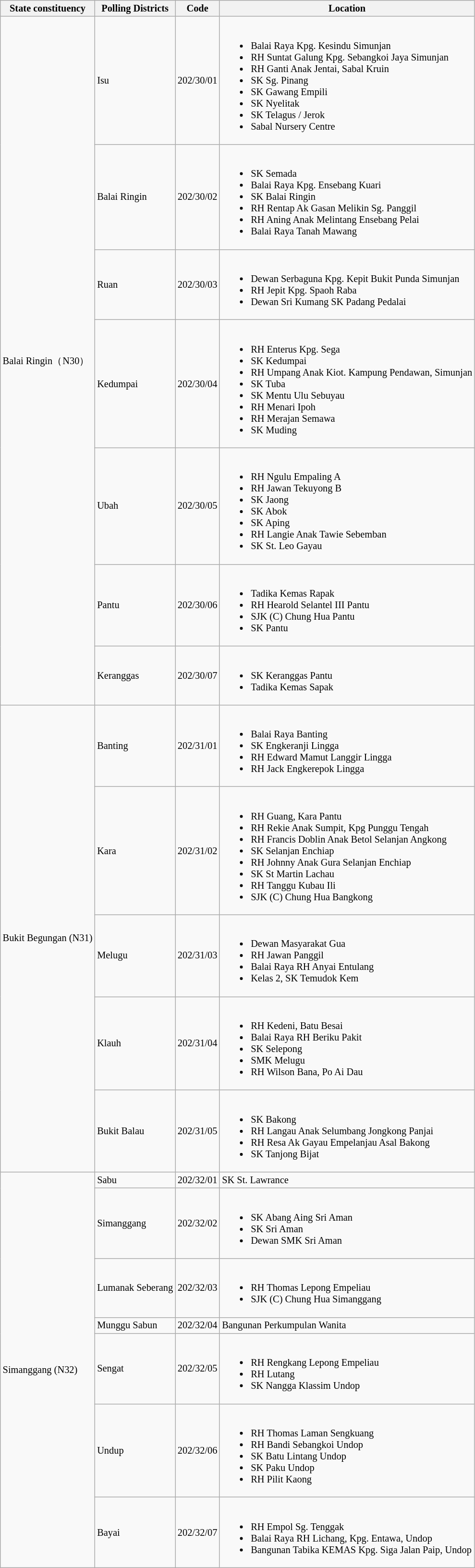<table class="wikitable sortable mw-collapsible" style="white-space:nowrap;font-size:85%">
<tr>
<th>State constituency</th>
<th>Polling Districts</th>
<th>Code</th>
<th>Location</th>
</tr>
<tr>
<td rowspan="7">Balai Ringin（N30）</td>
<td>Isu</td>
<td>202/30/01</td>
<td><br><ul><li>Balai Raya Kpg. Kesindu Simunjan</li><li>RH Suntat Galung Kpg. Sebangkoi Jaya Simunjan</li><li>RH Ganti Anak Jentai, Sabal Kruin</li><li>SK Sg. Pinang</li><li>SK Gawang Empili</li><li>SK Nyelitak</li><li>SK Telagus / Jerok</li><li>Sabal Nursery Centre</li></ul></td>
</tr>
<tr>
<td>Balai Ringin</td>
<td>202/30/02</td>
<td><br><ul><li>SK Semada</li><li>Balai Raya Kpg. Ensebang Kuari</li><li>SK Balai Ringin</li><li>RH Rentap Ak Gasan Melikin Sg. Panggil</li><li>RH Aning Anak Melintang Ensebang Pelai</li><li>Balai Raya Tanah Mawang</li></ul></td>
</tr>
<tr>
<td>Ruan</td>
<td>202/30/03</td>
<td><br><ul><li>Dewan Serbaguna Kpg. Kepit Bukit Punda Simunjan</li><li>RH Jepit Kpg. Spaoh Raba</li><li>Dewan Sri Kumang SK Padang Pedalai</li></ul></td>
</tr>
<tr>
<td>Kedumpai</td>
<td>202/30/04</td>
<td><br><ul><li>RH Enterus Kpg. Sega</li><li>SK Kedumpai</li><li>RH Umpang Anak Kiot. Kampung Pendawan, Simunjan</li><li>SK Tuba</li><li>SK Mentu Ulu Sebuyau</li><li>RH Menari Ipoh</li><li>RH Merajan Semawa</li><li>SK Muding</li></ul></td>
</tr>
<tr>
<td>Ubah</td>
<td>202/30/05</td>
<td><br><ul><li>RH Ngulu Empaling A</li><li>RH Jawan Tekuyong B</li><li>SK Jaong</li><li>SK Abok</li><li>SK Aping</li><li>RH Langie Anak Tawie Sebemban</li><li>SK St. Leo Gayau</li></ul></td>
</tr>
<tr>
<td>Pantu</td>
<td>202/30/06</td>
<td><br><ul><li>Tadika Kemas Rapak</li><li>RH Hearold Selantel III Pantu</li><li>SJK (C) Chung Hua Pantu</li><li>SK Pantu</li></ul></td>
</tr>
<tr>
<td>Keranggas</td>
<td>202/30/07</td>
<td><br><ul><li>SK Keranggas Pantu</li><li>Tadika Kemas Sapak</li></ul></td>
</tr>
<tr>
<td rowspan="5">Bukit Begungan (N31)</td>
<td>Banting</td>
<td>202/31/01</td>
<td><br><ul><li>Balai Raya Banting</li><li>SK Engkeranji Lingga</li><li>RH Edward Mamut Langgir Lingga</li><li>RH Jack Engkerepok Lingga</li></ul></td>
</tr>
<tr>
<td>Kara</td>
<td>202/31/02</td>
<td><br><ul><li>RH Guang, Kara Pantu</li><li>RH Rekie Anak Sumpit, Kpg Punggu Tengah</li><li>RH Francis Doblin Anak Betol Selanjan Angkong</li><li>SK Selanjan Enchiap</li><li>RH Johnny Anak Gura Selanjan Enchiap</li><li>SK St Martin Lachau</li><li>RH Tanggu Kubau Ili</li><li>SJK (C) Chung Hua Bangkong</li></ul></td>
</tr>
<tr>
<td>Melugu</td>
<td>202/31/03</td>
<td><br><ul><li>Dewan Masyarakat Gua</li><li>RH Jawan Panggil</li><li>Balai Raya RH Anyai Entulang</li><li>Kelas 2, SK Temudok Kem</li></ul></td>
</tr>
<tr>
<td>Klauh</td>
<td>202/31/04</td>
<td><br><ul><li>RH Kedeni, Batu Besai</li><li>Balai Raya RH Beriku Pakit</li><li>SK Selepong</li><li>SMK Melugu</li><li>RH Wilson Bana, Po Ai Dau</li></ul></td>
</tr>
<tr>
<td>Bukit Balau</td>
<td>202/31/05</td>
<td><br><ul><li>SK Bakong</li><li>RH Langau Anak Selumbang Jongkong Panjai</li><li>RH Resa Ak Gayau Empelanjau Asal Bakong</li><li>SK Tanjong Bijat</li></ul></td>
</tr>
<tr>
<td rowspan="7">Simanggang (N32)</td>
<td>Sabu</td>
<td>202/32/01</td>
<td>SK St. Lawrance</td>
</tr>
<tr>
<td>Simanggang</td>
<td>202/32/02</td>
<td><br><ul><li>SK Abang Aing Sri Aman</li><li>SK Sri Aman</li><li>Dewan SMK Sri Aman</li></ul></td>
</tr>
<tr>
<td>Lumanak Seberang</td>
<td>202/32/03</td>
<td><br><ul><li>RH Thomas Lepong Empeliau</li><li>SJK (C) Chung Hua Simanggang</li></ul></td>
</tr>
<tr>
<td>Munggu Sabun</td>
<td>202/32/04</td>
<td>Bangunan Perkumpulan Wanita</td>
</tr>
<tr>
<td>Sengat</td>
<td>202/32/05</td>
<td><br><ul><li>RH Rengkang Lepong Empeliau</li><li>RH Lutang</li><li>SK Nangga Klassim Undop</li></ul></td>
</tr>
<tr>
<td>Undup</td>
<td>202/32/06</td>
<td><br><ul><li>RH Thomas Laman Sengkuang</li><li>RH Bandi Sebangkoi Undop</li><li>SK Batu Lintang Undop</li><li>SK Paku Undop</li><li>RH Pilit Kaong</li></ul></td>
</tr>
<tr>
<td>Bayai</td>
<td>202/32/07</td>
<td><br><ul><li>RH Empol Sg. Tenggak</li><li>Balai Raya RH Lichang, Kpg. Entawa, Undop</li><li>Bangunan Tabika KEMAS Kpg. Siga Jalan Paip, Undop</li></ul></td>
</tr>
</table>
